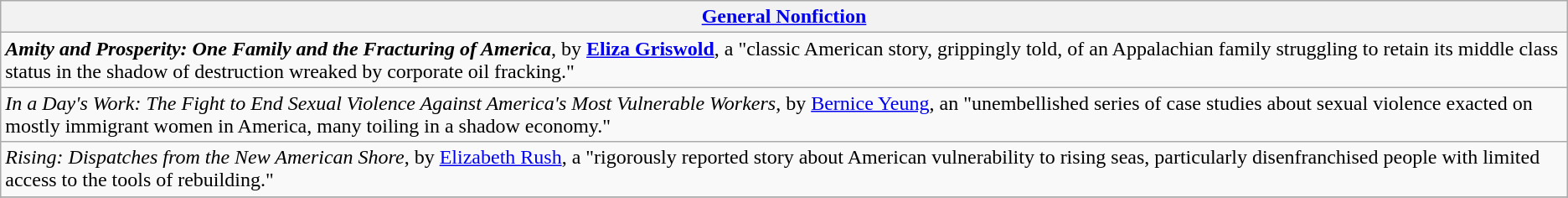<table class="wikitable" style="float:left; float:none;">
<tr>
<th><a href='#'>General Nonfiction</a></th>
</tr>
<tr>
<td><strong><em>Amity and Prosperity: One Family and the Fracturing of America</em></strong>, by <strong><a href='#'>Eliza Griswold</a></strong>, a "classic American story, grippingly told, of an Appalachian family struggling to retain its middle class status in the shadow of destruction wreaked by corporate oil fracking."</td>
</tr>
<tr>
<td><em>In a Day's Work: The Fight to End Sexual Violence Against America's Most Vulnerable Workers</em>, by <a href='#'>Bernice Yeung</a>, an "unembellished series of case studies about sexual violence exacted on mostly immigrant women in America, many toiling in a shadow economy."</td>
</tr>
<tr>
<td><em>Rising: Dispatches from the New American Shore</em>, by <a href='#'>Elizabeth Rush</a>, a "rigorously reported story about American vulnerability to rising seas, particularly disenfranchised people with limited access to the tools of rebuilding."</td>
</tr>
<tr>
</tr>
</table>
